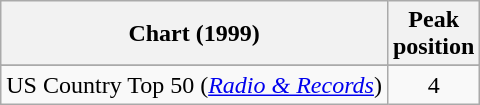<table class="wikitable sortable">
<tr>
<th>Chart (1999)</th>
<th>Peak<br>position</th>
</tr>
<tr>
</tr>
<tr>
</tr>
<tr>
</tr>
<tr>
<td>US Country Top 50 (<em><a href='#'>Radio & Records</a></em>)</td>
<td align="center">4</td>
</tr>
</table>
